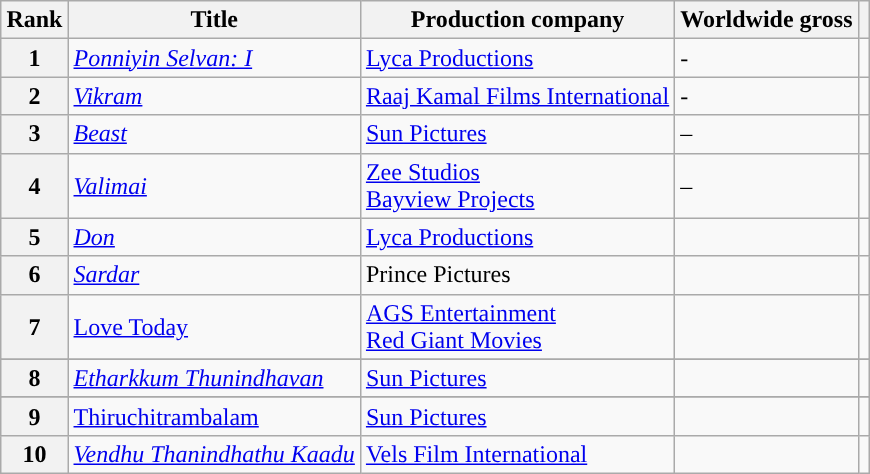<table class="wikitable sortable" style=" margin:auto;">
<tr>
<th>Rank</th>
<th>Title</th>
<th>Production company</th>
<th>Worldwide gross</th>
<th></th>
</tr>
<tr style="text-align:left;">
<th style="textalign:center;">1</th>
<td><em><a href='#'>Ponniyin Selvan: I</a></em></td>
<td><a href='#'>Lyca Productions</a></td>
<td>-</td>
<td></td>
</tr>
<tr style="text-align:left;">
<th style="textalign:center;">2</th>
<td><em><a href='#'>Vikram</a></em></td>
<td><a href='#'>Raaj Kamal Films International</a></td>
<td>-</td>
<td></td>
</tr>
<tr style="text-align:left;">
<th style="textalign:center;">3</th>
<td><em><a href='#'>Beast</a></em></td>
<td><a href='#'>Sun Pictures</a></td>
<td>–</td>
<td></td>
</tr>
<tr style="text-align:left;">
<th style="textalign:center;">4</th>
<td><em><a href='#'>Valimai</a></em></td>
<td><a href='#'>Zee Studios</a><br><a href='#'>Bayview Projects</a></td>
<td>–</td>
<td></td>
</tr>
<tr style="text-align:left; ">
<th style="textalign:center;">5</th>
<td><em><a href='#'>Don</a></em></td>
<td><a href='#'>Lyca Productions</a></td>
<td></td>
<td></td>
</tr>
<tr style="text-align:left; ">
<th style="textalign:center;">6</th>
<td><em><a href='#'>Sardar</a></em></td>
<td>Prince Pictures</td>
<td></td>
<td></td>
</tr>
<tr style="text-align:left; ">
<th style="textalign:center;">7</th>
<td><a href='#'>Love Today</a></td>
<td><a href='#'>AGS Entertainment</a><br><a href='#'>Red Giant Movies</a></td>
<td></td>
<td></td>
</tr>
<tr style="text-align:left; ">
</tr>
<tr style="text-align:left; ">
<th style="textalign:center;">8</th>
<td><em><a href='#'>Etharkkum Thunindhavan</a></em></td>
<td><a href='#'>Sun Pictures</a></td>
<td></td>
<td></td>
</tr>
<tr style="text-align:left; ">
</tr>
<tr style="text-align:left; ">
<th style="textalign:center;">9</th>
<td><a href='#'>Thiruchitrambalam</a></td>
<td><a href='#'>Sun Pictures</a></td>
<td></td>
<td></td>
</tr>
<tr style="text-align:left;">
<th style="textalign:center;">10</th>
<td><em><a href='#'>Vendhu Thanindhathu Kaadu</a></em></td>
<td><a href='#'>Vels Film International</a></td>
<td></td>
<td></td>
</tr>
</table>
